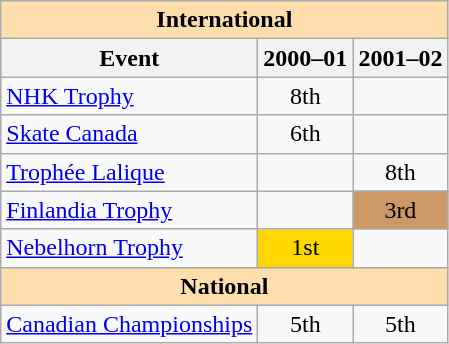<table class="wikitable" style="text-align:center">
<tr>
<th style="background-color: #ffdead; " colspan=3 align=center>International</th>
</tr>
<tr>
<th>Event</th>
<th>2000–01</th>
<th>2001–02</th>
</tr>
<tr>
<td align=left> <a href='#'>NHK Trophy</a></td>
<td>8th</td>
<td></td>
</tr>
<tr>
<td align=left> <a href='#'>Skate Canada</a></td>
<td>6th</td>
<td></td>
</tr>
<tr>
<td align=left> <a href='#'>Trophée Lalique</a></td>
<td></td>
<td>8th</td>
</tr>
<tr>
<td align=left><a href='#'>Finlandia Trophy</a></td>
<td></td>
<td bgcolor=cc9966>3rd</td>
</tr>
<tr>
<td align=left><a href='#'>Nebelhorn Trophy</a></td>
<td bgcolor=gold>1st</td>
<td></td>
</tr>
<tr>
<th style="background-color: #ffdead; " colspan=3 align=center>National</th>
</tr>
<tr>
<td align=left><a href='#'>Canadian Championships</a></td>
<td>5th</td>
<td>5th</td>
</tr>
</table>
